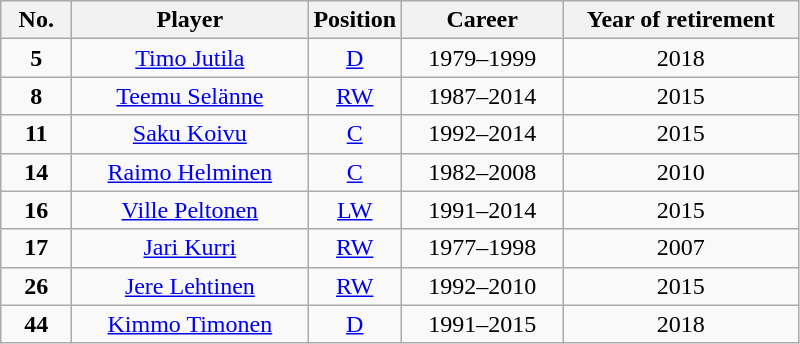<table class="wikitable" style="text-align:center;">
<tr>
<th style="width:40px;">No.</th>
<th style="width:150px;">Player</th>
<th style="width:40px;">Position</th>
<th style="width:100px;">Career</th>
<th style="width:150px;">Year of retirement</th>
</tr>
<tr>
<td><strong>5</strong></td>
<td><a href='#'>Timo Jutila</a></td>
<td><a href='#'>D</a></td>
<td>1979–1999</td>
<td>2018</td>
</tr>
<tr>
<td><strong>8</strong></td>
<td><a href='#'>Teemu Selänne</a></td>
<td><a href='#'>RW</a></td>
<td>1987–2014</td>
<td>2015</td>
</tr>
<tr>
<td><strong>11</strong></td>
<td><a href='#'>Saku Koivu</a></td>
<td><a href='#'>C</a></td>
<td>1992–2014</td>
<td>2015</td>
</tr>
<tr>
<td><strong>14</strong></td>
<td><a href='#'>Raimo Helminen</a></td>
<td><a href='#'>C</a></td>
<td>1982–2008</td>
<td>2010</td>
</tr>
<tr>
<td><strong>16</strong></td>
<td><a href='#'>Ville Peltonen</a></td>
<td><a href='#'>LW</a></td>
<td>1991–2014</td>
<td>2015</td>
</tr>
<tr>
<td><strong>17</strong></td>
<td><a href='#'>Jari Kurri</a></td>
<td><a href='#'>RW</a></td>
<td>1977–1998</td>
<td>2007</td>
</tr>
<tr>
<td><strong>26</strong></td>
<td><a href='#'>Jere Lehtinen</a></td>
<td><a href='#'>RW</a></td>
<td>1992–2010</td>
<td>2015</td>
</tr>
<tr>
<td><strong>44</strong></td>
<td><a href='#'>Kimmo Timonen</a></td>
<td><a href='#'>D</a></td>
<td>1991–2015</td>
<td>2018</td>
</tr>
</table>
